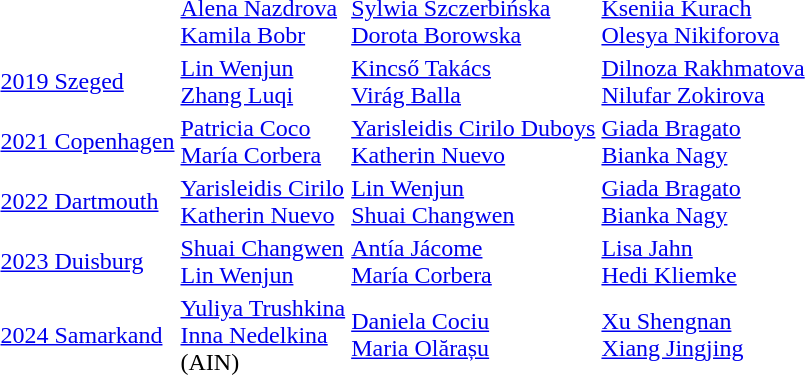<table>
<tr>
<td></td>
<td><a href='#'>Alena Nazdrova</a><br><a href='#'>Kamila Bobr</a><br></td>
<td><a href='#'>Sylwia Szczerbińska</a><br><a href='#'>Dorota Borowska</a><br></td>
<td><a href='#'>Kseniia Kurach</a><br><a href='#'>Olesya Nikiforova</a><br></td>
</tr>
<tr>
<td><a href='#'>2019 Szeged</a></td>
<td><a href='#'>Lin Wenjun</a><br><a href='#'>Zhang Luqi</a><br></td>
<td><a href='#'>Kincső Takács</a><br><a href='#'>Virág Balla</a><br></td>
<td><a href='#'>Dilnoza Rakhmatova</a><br><a href='#'>Nilufar Zokirova</a><br></td>
</tr>
<tr>
<td><a href='#'>2021 Copenhagen</a></td>
<td><a href='#'>Patricia Coco</a><br><a href='#'>María Corbera</a><br></td>
<td><a href='#'>Yarisleidis Cirilo Duboys</a><br><a href='#'>Katherin Nuevo</a><br></td>
<td><a href='#'>Giada Bragato</a><br><a href='#'>Bianka Nagy</a><br></td>
</tr>
<tr>
<td><a href='#'>2022 Dartmouth</a></td>
<td><a href='#'>Yarisleidis Cirilo</a><br><a href='#'>Katherin Nuevo</a><br></td>
<td><a href='#'>Lin Wenjun</a><br><a href='#'>Shuai Changwen</a><br></td>
<td><a href='#'>Giada Bragato</a><br><a href='#'>Bianka Nagy</a><br></td>
</tr>
<tr>
<td><a href='#'>2023 Duisburg</a></td>
<td><a href='#'>Shuai Changwen</a><br><a href='#'>Lin Wenjun</a><br></td>
<td><a href='#'>Antía Jácome</a><br><a href='#'>María Corbera</a><br></td>
<td><a href='#'>Lisa Jahn</a><br><a href='#'>Hedi Kliemke</a><br></td>
</tr>
<tr>
<td><a href='#'>2024 Samarkand</a></td>
<td><a href='#'>Yuliya Trushkina</a><br><a href='#'>Inna Nedelkina</a><br>(AIN)</td>
<td><a href='#'>Daniela Cociu</a><br><a href='#'>Maria Olărașu</a><br></td>
<td><a href='#'>Xu Shengnan</a><br><a href='#'>Xiang Jingjing</a><br></td>
</tr>
</table>
